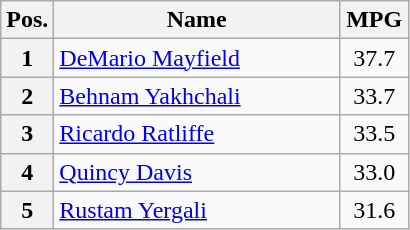<table class=wikitable style="text-align:center;">
<tr>
<th width="13%">Pos.</th>
<th width="70%">Name</th>
<th width="17%">MPG</th>
</tr>
<tr>
<th>1</th>
<td align=left> <a href='#'>DeMario Mayfield</a></td>
<td>37.7</td>
</tr>
<tr>
<th>2</th>
<td align=left> <a href='#'>Behnam Yakhchali</a></td>
<td>33.7</td>
</tr>
<tr>
<th>3</th>
<td align=left> <a href='#'>Ricardo Ratliffe</a></td>
<td>33.5</td>
</tr>
<tr>
<th>4</th>
<td align=left> <a href='#'>Quincy Davis</a></td>
<td>33.0</td>
</tr>
<tr>
<th>5</th>
<td align=left> <a href='#'>Rustam Yergali</a></td>
<td>31.6</td>
</tr>
</table>
